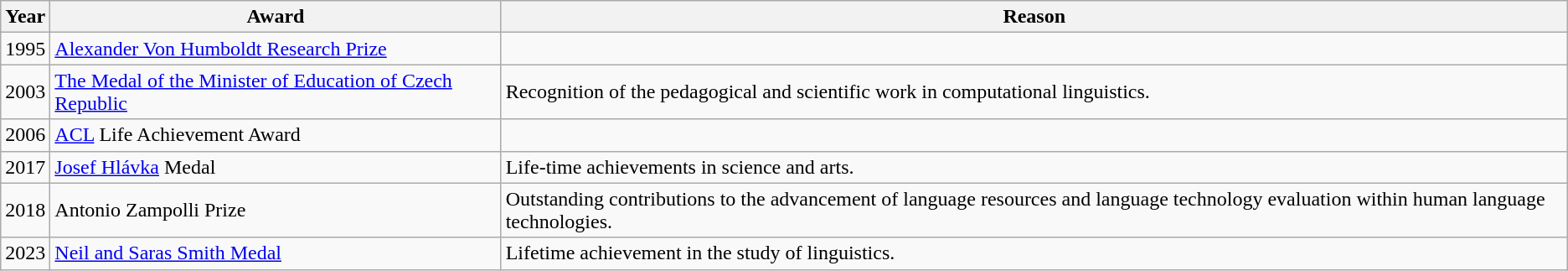<table class="wikitable">
<tr>
<th>Year</th>
<th>Award</th>
<th>Reason</th>
</tr>
<tr>
<td>1995</td>
<td><a href='#'>Alexander Von Humboldt Research Prize</a></td>
<td></td>
</tr>
<tr>
<td>2003</td>
<td><a href='#'>The Medal of the Minister of Education of Czech Republic</a></td>
<td>Recognition of the pedagogical and scientific work in computational linguistics.</td>
</tr>
<tr>
<td>2006</td>
<td><a href='#'>ACL</a> Life Achievement Award</td>
<td></td>
</tr>
<tr>
<td>2017</td>
<td><a href='#'>Josef Hlávka</a> Medal</td>
<td>Life-time achievements in science and arts.</td>
</tr>
<tr>
<td>2018</td>
<td>Antonio Zampolli Prize</td>
<td>Outstanding contributions to the advancement of language resources and language technology evaluation within human language technologies.</td>
</tr>
<tr>
<td>2023</td>
<td><a href='#'>Neil and Saras Smith Medal</a></td>
<td>Lifetime achievement in the study of linguistics.</td>
</tr>
</table>
